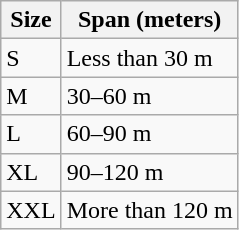<table class="wikitable">
<tr>
<th>Size</th>
<th>Span (meters)</th>
</tr>
<tr>
<td>S</td>
<td>Less than 30 m</td>
</tr>
<tr>
<td>M</td>
<td>30–60 m</td>
</tr>
<tr>
<td>L</td>
<td>60–90 m</td>
</tr>
<tr>
<td>XL</td>
<td>90–120 m</td>
</tr>
<tr>
<td>XXL</td>
<td>More than 120 m</td>
</tr>
</table>
